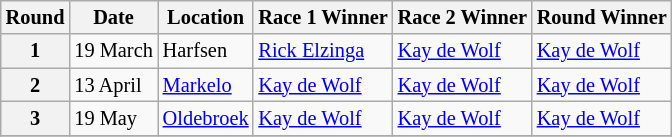<table class="wikitable" style="font-size: 85%;">
<tr>
<th>Round</th>
<th>Date</th>
<th>Location</th>
<th>Race 1 Winner</th>
<th>Race 2 Winner</th>
<th>Round Winner</th>
</tr>
<tr>
<th>1</th>
<td>19 March</td>
<td> Harfsen</td>
<td> <a href='#'>Rick Elzinga</a></td>
<td> <a href='#'>Kay de Wolf</a></td>
<td> <a href='#'>Kay de Wolf</a></td>
</tr>
<tr>
<th>2</th>
<td>13 April</td>
<td> <a href='#'>Markelo</a></td>
<td> <a href='#'>Kay de Wolf</a></td>
<td> <a href='#'>Kay de Wolf</a></td>
<td> <a href='#'>Kay de Wolf</a></td>
</tr>
<tr>
<th>3</th>
<td>19 May</td>
<td> <a href='#'>Oldebroek</a></td>
<td> <a href='#'>Kay de Wolf</a></td>
<td> <a href='#'>Kay de Wolf</a></td>
<td> <a href='#'>Kay de Wolf</a></td>
</tr>
<tr>
</tr>
</table>
